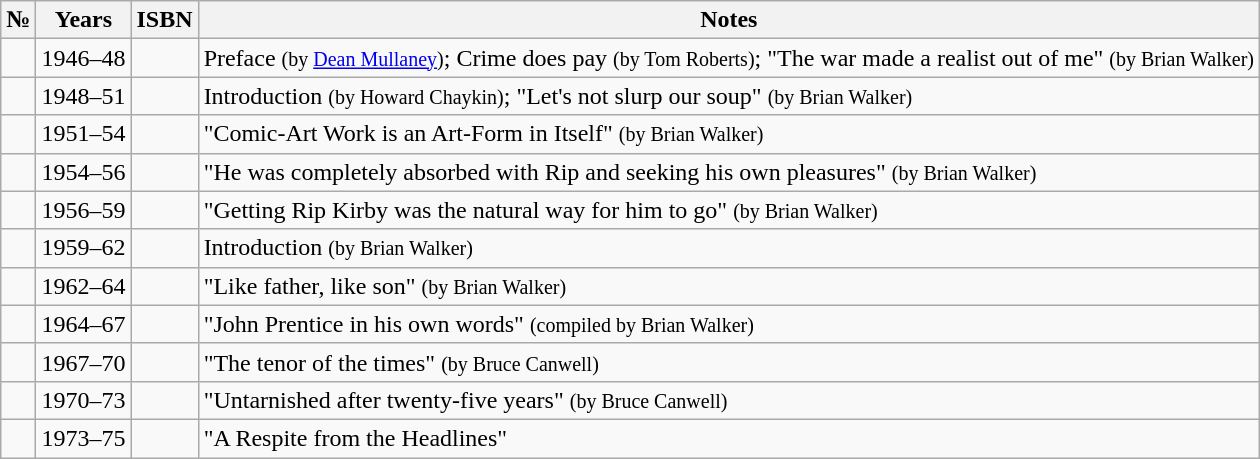<table class="wikitable">
<tr>
<th>№</th>
<th>Years</th>
<th>ISBN</th>
<th>Notes</th>
</tr>
<tr>
<td></td>
<td>1946–48</td>
<td></td>
<td>Preface <small>(by <a href='#'>Dean Mullaney</a>)</small>; Crime does pay <small>(by Tom Roberts)</small>; "The war made a realist out of me" <small>(by Brian Walker)</small></td>
</tr>
<tr>
<td></td>
<td>1948–51</td>
<td></td>
<td>Introduction <small>(by Howard Chaykin)</small>; "Let's not slurp our soup" <small>(by Brian Walker)</small></td>
</tr>
<tr>
<td></td>
<td>1951–54</td>
<td></td>
<td>"Comic-Art Work is an Art-Form in Itself" <small>(by Brian Walker)</small></td>
</tr>
<tr>
<td></td>
<td>1954–56</td>
<td></td>
<td>"He was completely absorbed with Rip and seeking his own pleasures" <small>(by Brian Walker)</small></td>
</tr>
<tr>
<td></td>
<td>1956–59</td>
<td></td>
<td>"Getting Rip Kirby was the natural way for him to go" <small>(by Brian Walker)</small></td>
</tr>
<tr>
<td></td>
<td>1959–62</td>
<td></td>
<td>Introduction <small>(by Brian Walker)</small></td>
</tr>
<tr>
<td></td>
<td>1962–64</td>
<td></td>
<td>"Like father, like son" <small>(by Brian Walker)</small></td>
</tr>
<tr>
<td></td>
<td>1964–67</td>
<td></td>
<td>"John Prentice in his own words" <small>(compiled by Brian Walker)</small></td>
</tr>
<tr>
<td></td>
<td>1967–70</td>
<td></td>
<td>"The tenor of the times" <small>(by Bruce Canwell)</small></td>
</tr>
<tr>
<td></td>
<td>1970–73</td>
<td></td>
<td>"Untarnished after twenty-five years" <small>(by Bruce Canwell)</small></td>
</tr>
<tr>
<td></td>
<td>1973–75</td>
<td></td>
<td>"A Respite from the Headlines"</td>
</tr>
</table>
